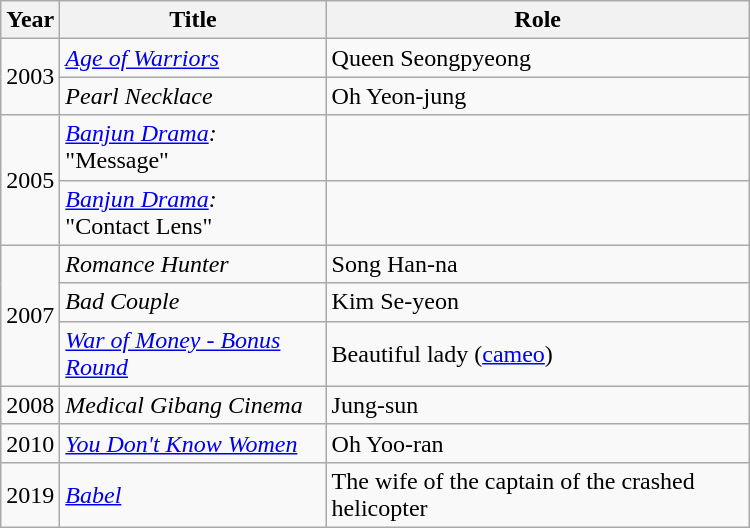<table class="wikitable" style="width:500px">
<tr>
<th width=10>Year</th>
<th>Title</th>
<th>Role</th>
</tr>
<tr>
<td rowspan=2>2003</td>
<td><em><a href='#'>Age of Warriors</a></em></td>
<td>Queen Seongpyeong</td>
</tr>
<tr>
<td><em>Pearl Necklace</em></td>
<td>Oh Yeon-jung</td>
</tr>
<tr>
<td rowspan=2>2005</td>
<td><em><a href='#'>Banjun Drama</a>:</em><br>"Message"</td>
<td></td>
</tr>
<tr>
<td><em><a href='#'>Banjun Drama</a>:</em><br>"Contact Lens"</td>
<td></td>
</tr>
<tr>
<td rowspan=3>2007</td>
<td><em>Romance Hunter</em></td>
<td>Song Han-na</td>
</tr>
<tr>
<td><em>Bad Couple</em></td>
<td>Kim Se-yeon</td>
</tr>
<tr>
<td><em><a href='#'>War of Money - Bonus Round</a></em></td>
<td>Beautiful lady (<a href='#'>cameo</a>)</td>
</tr>
<tr>
<td>2008</td>
<td><em>Medical Gibang Cinema</em></td>
<td>Jung-sun</td>
</tr>
<tr>
<td>2010</td>
<td><em><a href='#'>You Don't Know Women</a></em></td>
<td>Oh Yoo-ran</td>
</tr>
<tr>
<td>2019</td>
<td><em><a href='#'>Babel</a></em></td>
<td>The wife of the captain of the crashed helicopter</td>
</tr>
</table>
